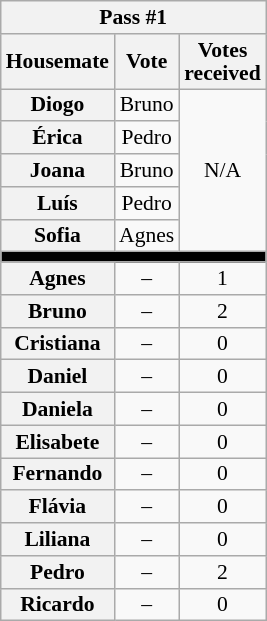<table class="wikitable" style="text-align:center; font-size:90%; line-height:15px;">
<tr>
<th colspan=3>Pass #1</th>
</tr>
<tr>
<th>Housemate</th>
<th>Vote</th>
<th>Votes<br>received</th>
</tr>
<tr>
<th>Diogo</th>
<td>Bruno</td>
<td rowspan=5>N/A</td>
</tr>
<tr>
<th>Érica</th>
<td>Pedro</td>
</tr>
<tr>
<th>Joana</th>
<td>Bruno</td>
</tr>
<tr>
<th>Luís</th>
<td>Pedro</td>
</tr>
<tr>
<th>Sofia</th>
<td>Agnes</td>
</tr>
<tr>
<th style="background:#000;" colspan="3"></th>
</tr>
<tr>
<th>Agnes</th>
<td>–</td>
<td>1</td>
</tr>
<tr>
<th>Bruno</th>
<td>–</td>
<td>2</td>
</tr>
<tr>
<th>Cristiana</th>
<td>–</td>
<td>0</td>
</tr>
<tr>
<th>Daniel</th>
<td>–</td>
<td>0</td>
</tr>
<tr>
<th>Daniela</th>
<td>–</td>
<td>0</td>
</tr>
<tr>
<th>Elisabete</th>
<td>–</td>
<td>0</td>
</tr>
<tr>
<th>Fernando</th>
<td>–</td>
<td>0</td>
</tr>
<tr>
<th>Flávia</th>
<td>–</td>
<td>0</td>
</tr>
<tr>
<th>Liliana</th>
<td>–</td>
<td>0</td>
</tr>
<tr>
<th>Pedro</th>
<td>–</td>
<td>2</td>
</tr>
<tr>
<th>Ricardo</th>
<td>–</td>
<td>0</td>
</tr>
</table>
